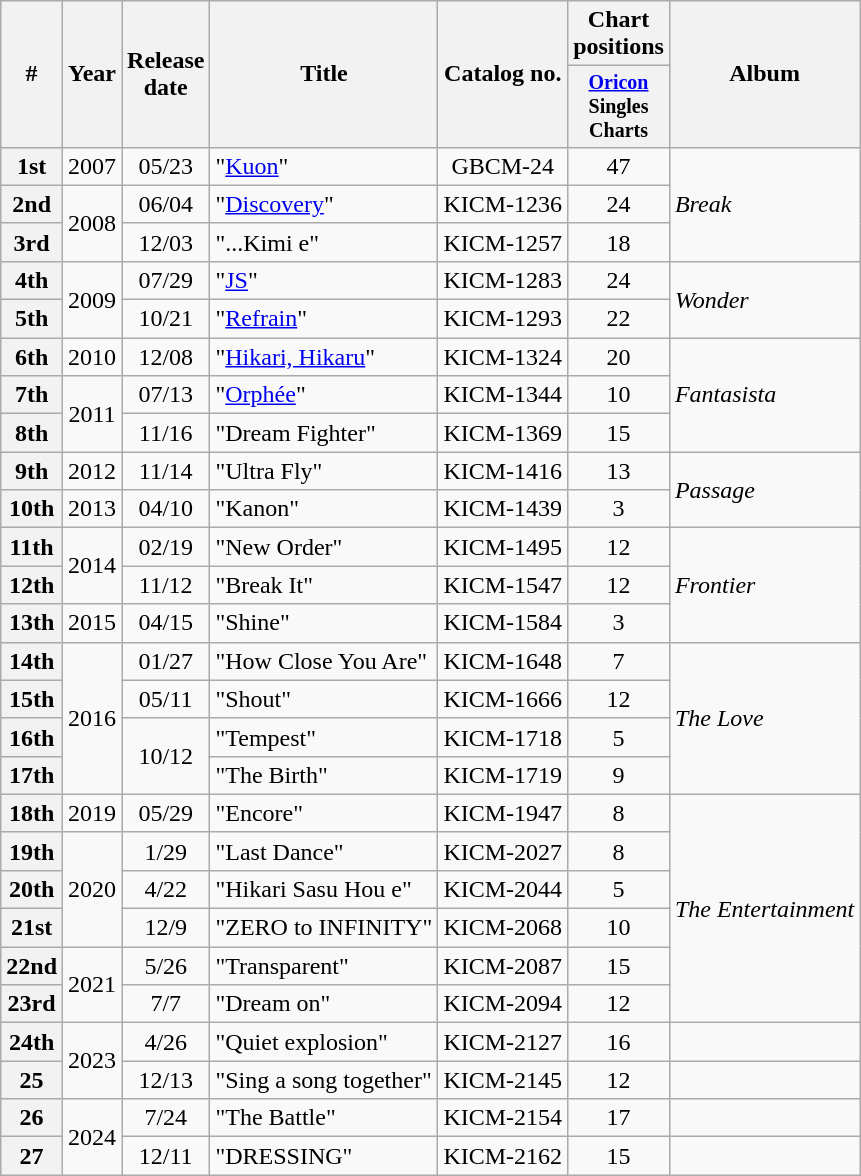<table class="wikitable" style="text-align:center">
<tr>
<th rowspan="2">#</th>
<th rowspan="2">Year</th>
<th rowspan="2">Release <br>date</th>
<th rowspan="2">Title</th>
<th rowspan="2">Catalog no.</th>
<th>Chart positions</th>
<th rowspan="2">Album</th>
</tr>
<tr style="font-size:smaller;">
<th width="35"><a href='#'>Oricon</a> Singles Charts<br></th>
</tr>
<tr>
<th>1st</th>
<td>2007</td>
<td>05/23</td>
<td align="left">"<a href='#'>Kuon</a>"</td>
<td>GBCM-24</td>
<td>47</td>
<td align="left" rowspan="3"><em>Break</em></td>
</tr>
<tr>
<th>2nd</th>
<td rowspan="2">2008</td>
<td>06/04</td>
<td align="left">"<a href='#'>Discovery</a>"</td>
<td>KICM-1236</td>
<td>24</td>
</tr>
<tr>
<th>3rd</th>
<td>12/03</td>
<td align="left">"...Kimi e"</td>
<td>KICM-1257</td>
<td>18</td>
</tr>
<tr>
<th>4th</th>
<td rowspan="2">2009</td>
<td>07/29</td>
<td align="left">"<a href='#'>JS</a>"</td>
<td>KICM-1283</td>
<td>24</td>
<td align="left" rowspan="2"><em>Wonder</em></td>
</tr>
<tr>
<th>5th</th>
<td>10/21</td>
<td align="left">"<a href='#'>Refrain</a>"</td>
<td>KICM-1293</td>
<td>22</td>
</tr>
<tr>
<th>6th</th>
<td>2010</td>
<td>12/08</td>
<td align="left">"<a href='#'>Hikari, Hikaru</a>"</td>
<td>KICM-1324</td>
<td>20</td>
<td align="left" rowspan="3"><em>Fantasista</em></td>
</tr>
<tr>
<th>7th</th>
<td rowspan="2">2011</td>
<td>07/13</td>
<td align="left">"<a href='#'>Orphée</a>"</td>
<td>KICM-1344</td>
<td>10</td>
</tr>
<tr>
<th>8th</th>
<td>11/16</td>
<td align="left">"Dream Fighter"</td>
<td>KICM-1369</td>
<td>15</td>
</tr>
<tr>
<th>9th</th>
<td>2012</td>
<td>11/14</td>
<td align="left">"Ultra Fly"</td>
<td>KICM-1416</td>
<td>13</td>
<td align="left" rowspan="2"><em>Passage</em></td>
</tr>
<tr>
<th>10th</th>
<td>2013</td>
<td>04/10</td>
<td align="left">"Kanon"</td>
<td>KICM-1439</td>
<td>3</td>
</tr>
<tr>
<th>11th</th>
<td rowspan="2">2014</td>
<td>02/19</td>
<td align="left">"New Order"</td>
<td>KICM-1495</td>
<td>12</td>
<td align="left" rowspan="3"><em>Frontier</em></td>
</tr>
<tr>
<th>12th</th>
<td>11/12</td>
<td align="left">"Break It"</td>
<td>KICM-1547</td>
<td>12</td>
</tr>
<tr>
<th>13th</th>
<td>2015</td>
<td>04/15</td>
<td align="left">"Shine"</td>
<td>KICM-1584</td>
<td>3</td>
</tr>
<tr>
<th>14th</th>
<td rowspan="4">2016</td>
<td>01/27</td>
<td align="left">"How Close You Are"</td>
<td>KICM-1648</td>
<td>7</td>
<td align="left" rowspan="4"><em>The Love</em></td>
</tr>
<tr>
<th>15th</th>
<td>05/11</td>
<td align="left">"Shout"</td>
<td>KICM-1666</td>
<td>12</td>
</tr>
<tr>
<th>16th</th>
<td rowspan="2">10/12</td>
<td align="left">"Tempest"</td>
<td>KICM-1718</td>
<td>5</td>
</tr>
<tr>
<th>17th</th>
<td align="left">"The Birth"</td>
<td>KICM-1719</td>
<td>9</td>
</tr>
<tr>
<th>18th</th>
<td>2019</td>
<td>05/29</td>
<td align="left">"Encore"</td>
<td>KICM-1947</td>
<td>8</td>
<td rowspan="6"><em>The Entertainment</em></td>
</tr>
<tr>
<th>19th</th>
<td rowspan="3">2020</td>
<td>1/29</td>
<td align="left">"Last Dance"</td>
<td>KICM-2027</td>
<td>8</td>
</tr>
<tr>
<th>20th</th>
<td>4/22</td>
<td align="left">"Hikari Sasu Hou e"</td>
<td>KICM-2044</td>
<td>5</td>
</tr>
<tr>
<th>21st</th>
<td>12/9</td>
<td align="left">"ZERO to INFINITY"</td>
<td>KICM-2068</td>
<td>10</td>
</tr>
<tr>
<th>22nd</th>
<td rowspan="2">2021</td>
<td>5/26</td>
<td align="left">"Transparent"</td>
<td>KICM-2087</td>
<td>15</td>
</tr>
<tr>
<th>23rd</th>
<td>7/7</td>
<td align="left">"Dream on"</td>
<td>KICM-2094</td>
<td>12</td>
</tr>
<tr>
<th>24th</th>
<td rowspan="2">2023</td>
<td>4/26</td>
<td align="left">"Quiet explosion"</td>
<td>KICM-2127</td>
<td>16</td>
<td></td>
</tr>
<tr>
<th>25</th>
<td>12/13</td>
<td align="left">"Sing a song together"</td>
<td>KICM-2145</td>
<td>12</td>
<td></td>
</tr>
<tr>
<th>26</th>
<td rowspan="2">2024</td>
<td>7/24</td>
<td align="left">"The Battle"</td>
<td>KICM-2154</td>
<td>17</td>
<td></td>
</tr>
<tr>
<th>27</th>
<td>12/11</td>
<td align="left">"DRESSING"</td>
<td>KICM-2162</td>
<td>15</td>
<td></td>
</tr>
</table>
